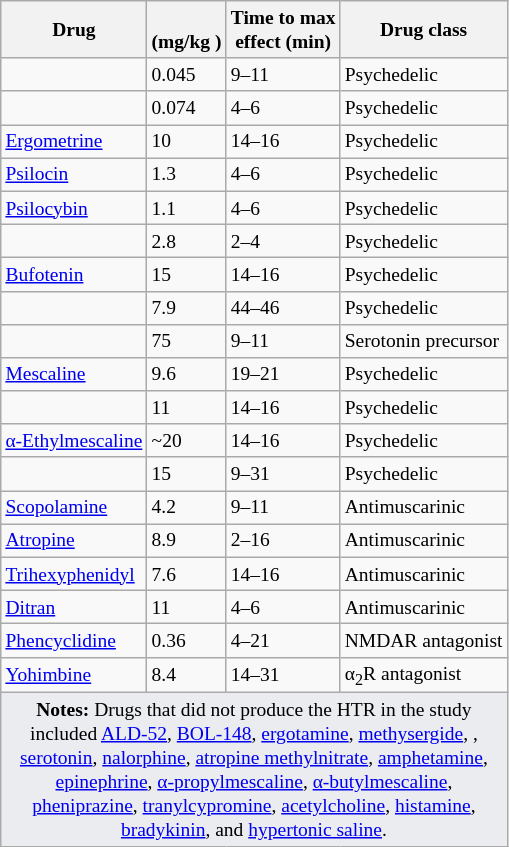<table class="wikitable floatright" style="font-size:small;">
<tr>
<th>Drug</th>
<th><br>(mg/kg )</th>
<th>Time to max<br>effect (min)</th>
<th>Drug class</th>
</tr>
<tr>
<td></td>
<td>0.045</td>
<td>9–11</td>
<td>Psychedelic</td>
</tr>
<tr>
<td></td>
<td>0.074</td>
<td>4–6</td>
<td>Psychedelic</td>
</tr>
<tr>
<td><a href='#'>Ergometrine</a></td>
<td>10</td>
<td>14–16</td>
<td>Psychedelic</td>
</tr>
<tr>
<td><a href='#'>Psilocin</a></td>
<td>1.3</td>
<td>4–6</td>
<td>Psychedelic</td>
</tr>
<tr>
<td><a href='#'>Psilocybin</a></td>
<td>1.1</td>
<td>4–6</td>
<td>Psychedelic</td>
</tr>
<tr>
<td></td>
<td>2.8</td>
<td>2–4</td>
<td>Psychedelic</td>
</tr>
<tr>
<td><a href='#'>Bufotenin</a></td>
<td>15</td>
<td>14–16</td>
<td>Psychedelic</td>
</tr>
<tr>
<td></td>
<td>7.9</td>
<td>44–46</td>
<td>Psychedelic</td>
</tr>
<tr>
<td></td>
<td>75</td>
<td>9–11</td>
<td>Serotonin precursor</td>
</tr>
<tr>
<td><a href='#'>Mescaline</a></td>
<td>9.6</td>
<td>19–21</td>
<td>Psychedelic</td>
</tr>
<tr>
<td></td>
<td>11</td>
<td>14–16</td>
<td>Psychedelic</td>
</tr>
<tr>
<td><a href='#'>α-Ethylmescaline</a></td>
<td>~20</td>
<td>14–16</td>
<td>Psychedelic</td>
</tr>
<tr>
<td></td>
<td>15</td>
<td>9–31</td>
<td>Psychedelic</td>
</tr>
<tr>
<td><a href='#'>Scopolamine</a></td>
<td>4.2</td>
<td>9–11</td>
<td>Antimuscarinic</td>
</tr>
<tr>
<td><a href='#'>Atropine</a></td>
<td>8.9</td>
<td>2–16</td>
<td>Antimuscarinic</td>
</tr>
<tr>
<td><a href='#'>Trihexyphenidyl</a></td>
<td>7.6</td>
<td>14–16</td>
<td>Antimuscarinic</td>
</tr>
<tr>
<td><a href='#'>Ditran</a></td>
<td>11</td>
<td>4–6</td>
<td>Antimuscarinic</td>
</tr>
<tr>
<td><a href='#'>Phencyclidine</a></td>
<td>0.36</td>
<td>4–21</td>
<td>NMDAR antagonist</td>
</tr>
<tr>
<td><a href='#'>Yohimbine</a></td>
<td>8.4</td>
<td>14–31</td>
<td>α<sub>2</sub>R antagonist</td>
</tr>
<tr class="sortbottom">
<td colspan="4" style="width: 1px; background-color:#eaecf0; text-align: center;"><strong>Notes:</strong> Drugs that did not produce the HTR in the study included <a href='#'>ALD-52</a>, <a href='#'>BOL-148</a>, <a href='#'>ergotamine</a>, <a href='#'>methysergide</a>, , <a href='#'>serotonin</a>, <a href='#'>nalorphine</a>, <a href='#'>atropine methylnitrate</a>, <a href='#'>amphetamine</a>, <a href='#'>epinephrine</a>, <a href='#'>α-propylmescaline</a>, <a href='#'>α-butylmescaline</a>, <a href='#'>pheniprazine</a>, <a href='#'>tranylcypromine</a>, <a href='#'>acetylcholine</a>, <a href='#'>histamine</a>, <a href='#'>bradykinin</a>, and <a href='#'>hypertonic saline</a>.</td>
</tr>
</table>
